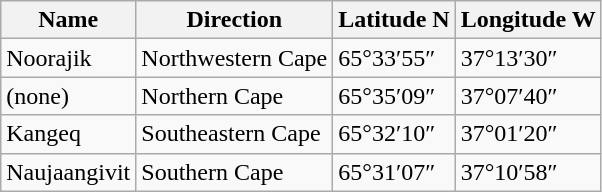<table class="wikitable">
<tr>
<th>Name</th>
<th>Direction</th>
<th>Latitude N</th>
<th>Longitude W</th>
</tr>
<tr>
<td>Noorajik</td>
<td>Northwestern Cape</td>
<td>65°33′55″</td>
<td>37°13′30″</td>
</tr>
<tr>
<td>(none)</td>
<td>Northern Cape</td>
<td>65°35′09″</td>
<td>37°07′40″</td>
</tr>
<tr>
<td>Kangeq</td>
<td>Southeastern Cape</td>
<td>65°32′10″</td>
<td>37°01′20″</td>
</tr>
<tr>
<td>Naujaangivit</td>
<td>Southern Cape</td>
<td>65°31′07″</td>
<td>37°10′58″</td>
</tr>
</table>
